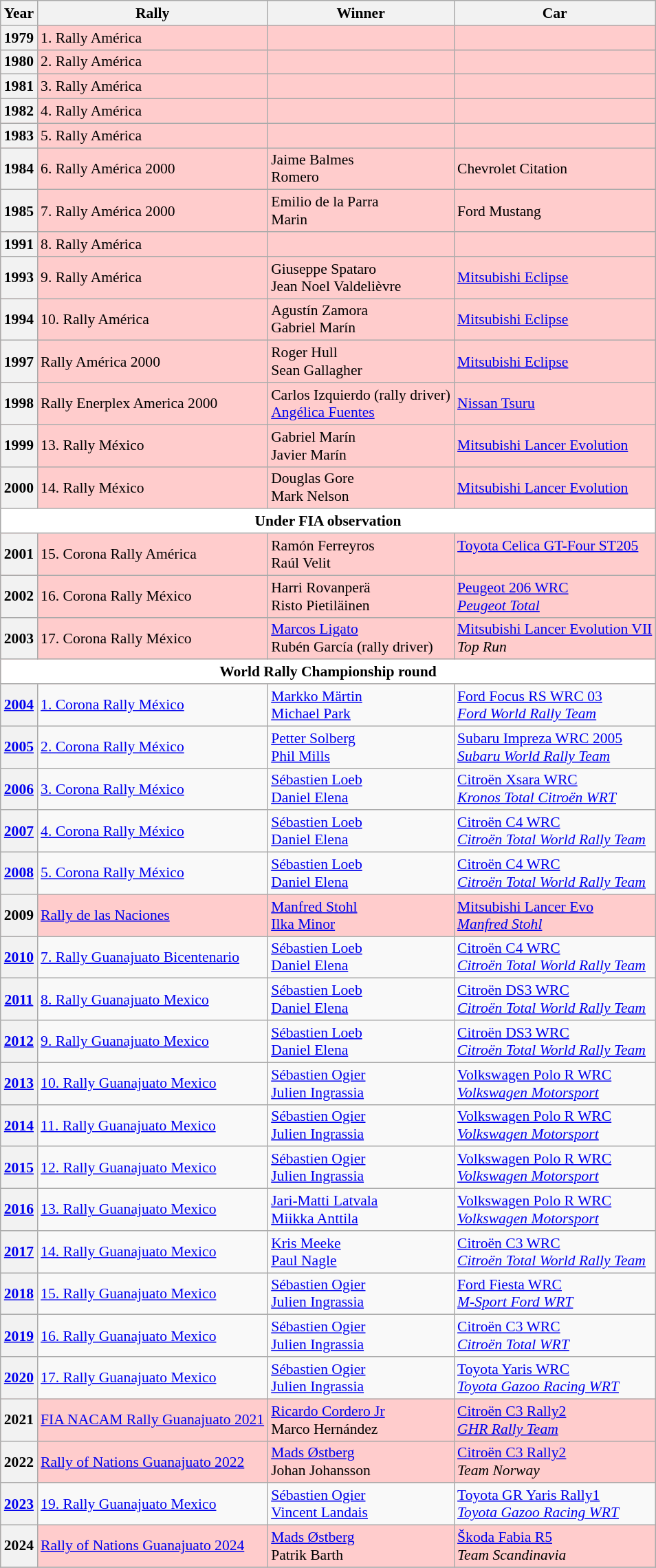<table class="wikitable" style="font-size: 90%">
<tr>
<th>Year</th>
<th>Rally</th>
<th>Winner</th>
<th>Car</th>
</tr>
<tr bgcolor="#FFCCCC">
<th>1979</th>
<td>1. Rally América</td>
<td></td>
<td></td>
</tr>
<tr bgcolor="#FFCCCC">
<th>1980</th>
<td>2. Rally América</td>
<td></td>
<td></td>
</tr>
<tr bgcolor="#FFCCCC">
<th>1981</th>
<td>3. Rally América</td>
<td></td>
<td></td>
</tr>
<tr bgcolor="#FFCCCC">
<th>1982</th>
<td>4. Rally América</td>
<td></td>
<td></td>
</tr>
<tr bgcolor="#FFCCCC">
<th>1983</th>
<td>5. Rally América</td>
<td></td>
<td></td>
</tr>
<tr bgcolor="#FFCCCC">
<th>1984</th>
<td>6. Rally América 2000</td>
<td> Jaime Balmes<br> Romero</td>
<td>Chevrolet Citation</td>
</tr>
<tr bgcolor="#FFCCCC">
<th>1985</th>
<td>7. Rally América 2000</td>
<td> Emilio de la Parra<br> Marin</td>
<td>Ford Mustang</td>
</tr>
<tr bgcolor="#FFCCCC">
<th>1991</th>
<td>8. Rally América</td>
<td></td>
<td></td>
</tr>
<tr style="background:#FFCCCC;">
<th>1993</th>
<td>9. Rally América</td>
<td> Giuseppe Spataro<br> Jean Noel Valdelièvre</td>
<td><a href='#'>Mitsubishi Eclipse</a></td>
</tr>
<tr style="background:#FFCCCC;">
<th>1994</th>
<td>10. Rally América</td>
<td> Agustín Zamora<br> Gabriel Marín</td>
<td><a href='#'>Mitsubishi Eclipse</a></td>
</tr>
<tr style="background:#FFCCCC;">
<th>1997</th>
<td>Rally América 2000</td>
<td> Roger Hull<br> Sean Gallagher</td>
<td><a href='#'>Mitsubishi Eclipse</a></td>
</tr>
<tr style="background:#FFCCCC;">
<th>1998</th>
<td>Rally Enerplex America 2000</td>
<td> Carlos Izquierdo (rally driver)<br> <a href='#'>Angélica Fuentes</a></td>
<td><a href='#'>Nissan Tsuru</a></td>
</tr>
<tr style="background:#FFCCCC;">
<th>1999</th>
<td>13. Rally México</td>
<td> Gabriel Marín<br> Javier Marín</td>
<td><a href='#'>Mitsubishi Lancer Evolution</a></td>
</tr>
<tr style="background:#FFCCCC;">
<th>2000</th>
<td>14. Rally México</td>
<td> Douglas Gore<br> Mark Nelson</td>
<td><a href='#'>Mitsubishi Lancer Evolution</a></td>
</tr>
<tr>
<th colspan="4" style="background-color:#FFF;">Under FIA observation</th>
</tr>
<tr style="background:#FFCCCC;">
<th>2001</th>
<td>15. Corona Rally América</td>
<td> Ramón Ferreyros<br> Raúl Velit</td>
<td valign="top"><a href='#'>Toyota Celica GT-Four ST205</a></td>
</tr>
<tr style="background:#FFCCCC;">
<th>2002</th>
<td>16. Corona Rally México</td>
<td> Harri Rovanperä<br> Risto Pietiläinen</td>
<td><a href='#'>Peugeot 206 WRC</a><br><em><a href='#'>Peugeot Total</a></em></td>
</tr>
<tr style="background:#FFCCCC;">
<th>2003</th>
<td>17. Corona Rally México</td>
<td> <a href='#'>Marcos Ligato</a><br> Rubén García (rally driver)</td>
<td><a href='#'>Mitsubishi Lancer Evolution VII</a><br><em>Top Run</em></td>
</tr>
<tr style="background:#FFCCCC;">
<th colspan="4" style="background-color:#FFF;">World Rally Championship round</th>
</tr>
<tr>
<th><a href='#'>2004</a></th>
<td><a href='#'>1. Corona Rally México</a></td>
<td> <a href='#'>Markko Märtin</a><br> <a href='#'>Michael Park</a></td>
<td><a href='#'>Ford Focus RS WRC 03</a><br><em><a href='#'>Ford World Rally Team</a></em></td>
</tr>
<tr>
<th><a href='#'>2005</a></th>
<td><a href='#'>2. Corona Rally México</a></td>
<td> <a href='#'>Petter Solberg</a><br> <a href='#'>Phil Mills</a></td>
<td><a href='#'>Subaru Impreza WRC 2005</a><br><em><a href='#'>Subaru World Rally Team</a></em></td>
</tr>
<tr>
<th><a href='#'>2006</a></th>
<td><a href='#'>3. Corona Rally México</a></td>
<td> <a href='#'>Sébastien Loeb</a><br> <a href='#'>Daniel Elena</a></td>
<td><a href='#'>Citroën Xsara WRC</a><br><em><a href='#'>Kronos Total Citroën WRT</a></em></td>
</tr>
<tr>
<th><a href='#'>2007</a></th>
<td><a href='#'>4. Corona Rally México</a></td>
<td> <a href='#'>Sébastien Loeb</a><br> <a href='#'>Daniel Elena</a></td>
<td><a href='#'>Citroën C4 WRC</a><br><em><a href='#'>Citroën Total World Rally Team</a></em></td>
</tr>
<tr>
<th><a href='#'>2008</a></th>
<td><a href='#'>5. Corona Rally México</a></td>
<td> <a href='#'>Sébastien Loeb</a><br> <a href='#'>Daniel Elena</a></td>
<td><a href='#'>Citroën C4 WRC</a><br><em><a href='#'>Citroën Total World Rally Team</a></em></td>
</tr>
<tr style="background:#FFCCCC;">
<th>2009</th>
<td><a href='#'>Rally de las Naciones</a></td>
<td> <a href='#'>Manfred Stohl</a><br> <a href='#'>Ilka Minor</a></td>
<td><a href='#'>Mitsubishi Lancer Evo</a><br><em><a href='#'>Manfred Stohl</a></em></td>
</tr>
<tr>
<th><a href='#'>2010</a></th>
<td><a href='#'>7. Rally Guanajuato Bicentenario</a></td>
<td> <a href='#'>Sébastien Loeb</a><br> <a href='#'>Daniel Elena</a></td>
<td><a href='#'>Citroën C4 WRC</a><br><em><a href='#'>Citroën Total World Rally Team</a></em></td>
</tr>
<tr>
<th><a href='#'>2011</a></th>
<td><a href='#'>8. Rally Guanajuato Mexico</a></td>
<td> <a href='#'>Sébastien Loeb</a><br> <a href='#'>Daniel Elena</a></td>
<td><a href='#'>Citroën DS3 WRC</a><br><em><a href='#'>Citroën Total World Rally Team</a></em></td>
</tr>
<tr>
<th><a href='#'>2012</a></th>
<td><a href='#'>9. Rally Guanajuato Mexico</a></td>
<td> <a href='#'>Sébastien Loeb</a><br> <a href='#'>Daniel Elena</a></td>
<td><a href='#'>Citroën DS3 WRC</a><br><em><a href='#'>Citroën Total World Rally Team</a></em></td>
</tr>
<tr>
<th><a href='#'>2013</a></th>
<td><a href='#'>10. Rally Guanajuato Mexico</a></td>
<td> <a href='#'>Sébastien Ogier</a><br> <a href='#'>Julien Ingrassia</a></td>
<td><a href='#'>Volkswagen Polo R WRC</a><br><em><a href='#'>Volkswagen Motorsport</a></em></td>
</tr>
<tr>
<th><a href='#'>2014</a></th>
<td><a href='#'>11. Rally Guanajuato Mexico</a></td>
<td> <a href='#'>Sébastien Ogier</a><br> <a href='#'>Julien Ingrassia</a></td>
<td><a href='#'>Volkswagen Polo R WRC</a><br><em><a href='#'>Volkswagen Motorsport</a></em></td>
</tr>
<tr>
<th><a href='#'>2015</a></th>
<td><a href='#'>12. Rally Guanajuato Mexico</a></td>
<td> <a href='#'>Sébastien Ogier</a><br> <a href='#'>Julien Ingrassia</a></td>
<td><a href='#'>Volkswagen Polo R WRC</a><br><em><a href='#'>Volkswagen Motorsport</a></em></td>
</tr>
<tr>
<th><a href='#'>2016</a></th>
<td><a href='#'>13. Rally Guanajuato Mexico</a></td>
<td> <a href='#'>Jari-Matti Latvala</a><br> <a href='#'>Miikka Anttila</a></td>
<td><a href='#'>Volkswagen Polo R WRC</a><br><em><a href='#'>Volkswagen Motorsport</a></em></td>
</tr>
<tr>
<th><a href='#'>2017</a></th>
<td><a href='#'>14. Rally Guanajuato Mexico</a></td>
<td> <a href='#'>Kris Meeke</a><br> <a href='#'>Paul Nagle</a></td>
<td><a href='#'>Citroën C3 WRC</a><br><em><a href='#'>Citroën Total World Rally Team</a></em></td>
</tr>
<tr>
<th><a href='#'>2018</a></th>
<td><a href='#'>15. Rally Guanajuato Mexico</a></td>
<td> <a href='#'>Sébastien Ogier</a><br> <a href='#'>Julien Ingrassia</a></td>
<td><a href='#'>Ford Fiesta WRC</a><br><em><a href='#'>M-Sport Ford WRT</a></em></td>
</tr>
<tr>
<th><a href='#'>2019</a></th>
<td><a href='#'>16. Rally Guanajuato Mexico</a></td>
<td> <a href='#'>Sébastien Ogier</a><br> <a href='#'>Julien Ingrassia</a></td>
<td><a href='#'>Citroën C3 WRC</a><br><em><a href='#'>Citroën Total WRT</a></em></td>
</tr>
<tr>
<th><a href='#'>2020</a></th>
<td><a href='#'>17. Rally Guanajuato Mexico</a></td>
<td> <a href='#'>Sébastien Ogier</a><br> <a href='#'>Julien Ingrassia</a></td>
<td><a href='#'>Toyota Yaris WRC</a><br><em><a href='#'>Toyota Gazoo Racing WRT</a></em></td>
</tr>
<tr style="background:#FFCCCC;">
<th>2021</th>
<td><a href='#'>FIA NACAM Rally Guanajuato 2021</a></td>
<td> <a href='#'>Ricardo Cordero Jr</a><br> Marco Hernández</td>
<td><a href='#'>Citroën C3 Rally2</a><br><em><a href='#'>GHR Rally Team</a></em></td>
</tr>
<tr style="background:#FFCCCC;">
<th>2022</th>
<td><a href='#'>Rally of Nations Guanajuato 2022</a></td>
<td> <a href='#'>Mads Østberg</a><br> Johan Johansson</td>
<td><a href='#'>Citroën C3 Rally2</a><br><em>Team Norway</em></td>
</tr>
<tr>
<th><a href='#'>2023</a></th>
<td><a href='#'>19. Rally Guanajuato Mexico</a></td>
<td> <a href='#'>Sébastien Ogier</a><br> <a href='#'>Vincent Landais</a></td>
<td><a href='#'>Toyota GR Yaris Rally1</a><br><em><a href='#'>Toyota Gazoo Racing WRT</a></em></td>
</tr>
<tr style="background:#FFCCCC;">
<th>2024</th>
<td><a href='#'>Rally of Nations Guanajuato 2024</a></td>
<td> <a href='#'>Mads Østberg</a><br> Patrik Barth</td>
<td><a href='#'>Škoda Fabia R5</a><br><em>Team Scandinavia</em></td>
</tr>
<tr style="background:#FFCCCC;">
</tr>
</table>
